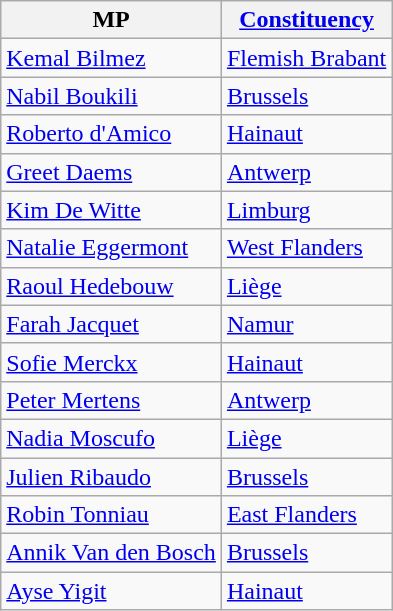<table class="wikitable sortable">
<tr>
<th>MP</th>
<th><a href='#'>Constituency</a></th>
</tr>
<tr>
<td><a href='#'>Kemal Bilmez</a></td>
<td><a href='#'>Flemish Brabant</a></td>
</tr>
<tr>
<td><a href='#'>Nabil Boukili</a></td>
<td><a href='#'>Brussels</a></td>
</tr>
<tr>
<td><a href='#'>Roberto d'Amico</a></td>
<td><a href='#'>Hainaut</a></td>
</tr>
<tr>
<td><a href='#'>Greet Daems</a></td>
<td><a href='#'>Antwerp</a></td>
</tr>
<tr>
<td><a href='#'>Kim De Witte</a></td>
<td><a href='#'>Limburg</a></td>
</tr>
<tr>
<td><a href='#'>Natalie Eggermont</a></td>
<td><a href='#'>West Flanders</a></td>
</tr>
<tr>
<td><a href='#'>Raoul Hedebouw</a></td>
<td><a href='#'>Liège</a></td>
</tr>
<tr>
<td><a href='#'>Farah Jacquet</a></td>
<td><a href='#'>Namur</a></td>
</tr>
<tr>
<td><a href='#'>Sofie Merckx</a></td>
<td><a href='#'>Hainaut</a></td>
</tr>
<tr>
<td><a href='#'>Peter Mertens</a></td>
<td><a href='#'>Antwerp</a></td>
</tr>
<tr>
<td><a href='#'>Nadia Moscufo</a></td>
<td><a href='#'>Liège</a></td>
</tr>
<tr>
<td><a href='#'>Julien Ribaudo</a></td>
<td><a href='#'>Brussels</a></td>
</tr>
<tr>
<td><a href='#'>Robin Tonniau</a></td>
<td><a href='#'>East Flanders</a></td>
</tr>
<tr>
<td><a href='#'>Annik Van den Bosch</a></td>
<td><a href='#'>Brussels</a></td>
</tr>
<tr>
<td><a href='#'>Ayse Yigit</a></td>
<td><a href='#'>Hainaut</a></td>
</tr>
</table>
